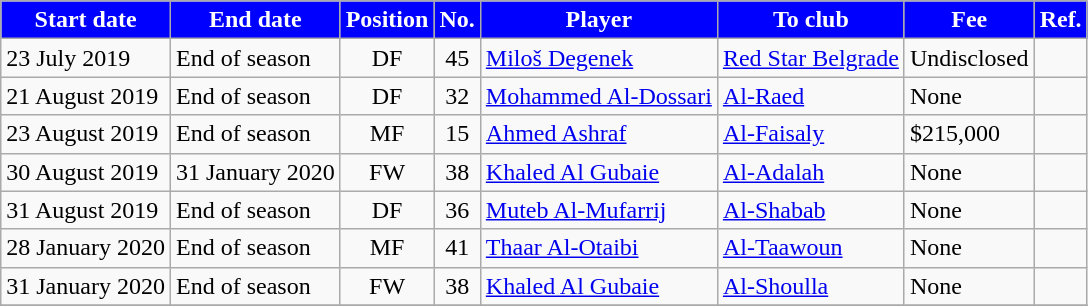<table class="wikitable sortable">
<tr>
<th style="background:blue; color:white;"><strong>Start date</strong></th>
<th style="background:blue; color:white;"><strong>End date</strong></th>
<th style="background:blue; color:white;"><strong>Position</strong></th>
<th style="background:blue; color:white;"><strong>No.</strong></th>
<th style="background:blue; color:white;"><strong>Player</strong></th>
<th style="background:blue; color:white;"><strong>To club</strong></th>
<th style="background:blue; color:white;"><strong>Fee</strong></th>
<th style="background:blue; color:white;"><strong>Ref.</strong></th>
</tr>
<tr>
<td>23 July 2019</td>
<td>End of season</td>
<td style="text-align:center;">DF</td>
<td style="text-align:center;">45</td>
<td style="text-align:left;"> <a href='#'>Miloš Degenek</a></td>
<td style="text-align:left;"> <a href='#'>Red Star Belgrade</a></td>
<td>Undisclosed</td>
<td></td>
</tr>
<tr>
<td>21 August 2019</td>
<td>End of season</td>
<td style="text-align:center;">DF</td>
<td style="text-align:center;">32</td>
<td style="text-align:left;"> <a href='#'>Mohammed Al-Dossari</a></td>
<td style="text-align:left;"> <a href='#'>Al-Raed</a></td>
<td>None</td>
<td></td>
</tr>
<tr>
<td>23 August 2019</td>
<td>End of season</td>
<td style="text-align:center;">MF</td>
<td style="text-align:center;">15</td>
<td style="text-align:left;"> <a href='#'>Ahmed Ashraf</a></td>
<td style="text-align:left;"> <a href='#'>Al-Faisaly</a></td>
<td>$215,000</td>
<td></td>
</tr>
<tr>
<td>30 August 2019</td>
<td>31 January 2020</td>
<td style="text-align:center;">FW</td>
<td style="text-align:center;">38</td>
<td style="text-align:left;"> <a href='#'>Khaled Al Gubaie</a></td>
<td style="text-align:left;"> <a href='#'>Al-Adalah</a></td>
<td>None</td>
<td></td>
</tr>
<tr>
<td>31 August 2019</td>
<td>End of season</td>
<td style="text-align:center;">DF</td>
<td style="text-align:center;">36</td>
<td style="text-align:left;"> <a href='#'>Muteb Al-Mufarrij</a></td>
<td style="text-align:left;"> <a href='#'>Al-Shabab</a></td>
<td>None</td>
<td></td>
</tr>
<tr>
<td>28 January 2020</td>
<td>End of season</td>
<td style="text-align:center;">MF</td>
<td style="text-align:center;">41</td>
<td style="text-align:left;"> <a href='#'>Thaar Al-Otaibi</a></td>
<td style="text-align:left;"> <a href='#'>Al-Taawoun</a></td>
<td>None</td>
<td></td>
</tr>
<tr>
<td>31 January 2020</td>
<td>End of season</td>
<td style="text-align:center;">FW</td>
<td style="text-align:center;">38</td>
<td style="text-align:left;"> <a href='#'>Khaled Al Gubaie</a></td>
<td style="text-align:left;"> <a href='#'>Al-Shoulla</a></td>
<td>None</td>
<td></td>
</tr>
<tr>
</tr>
</table>
